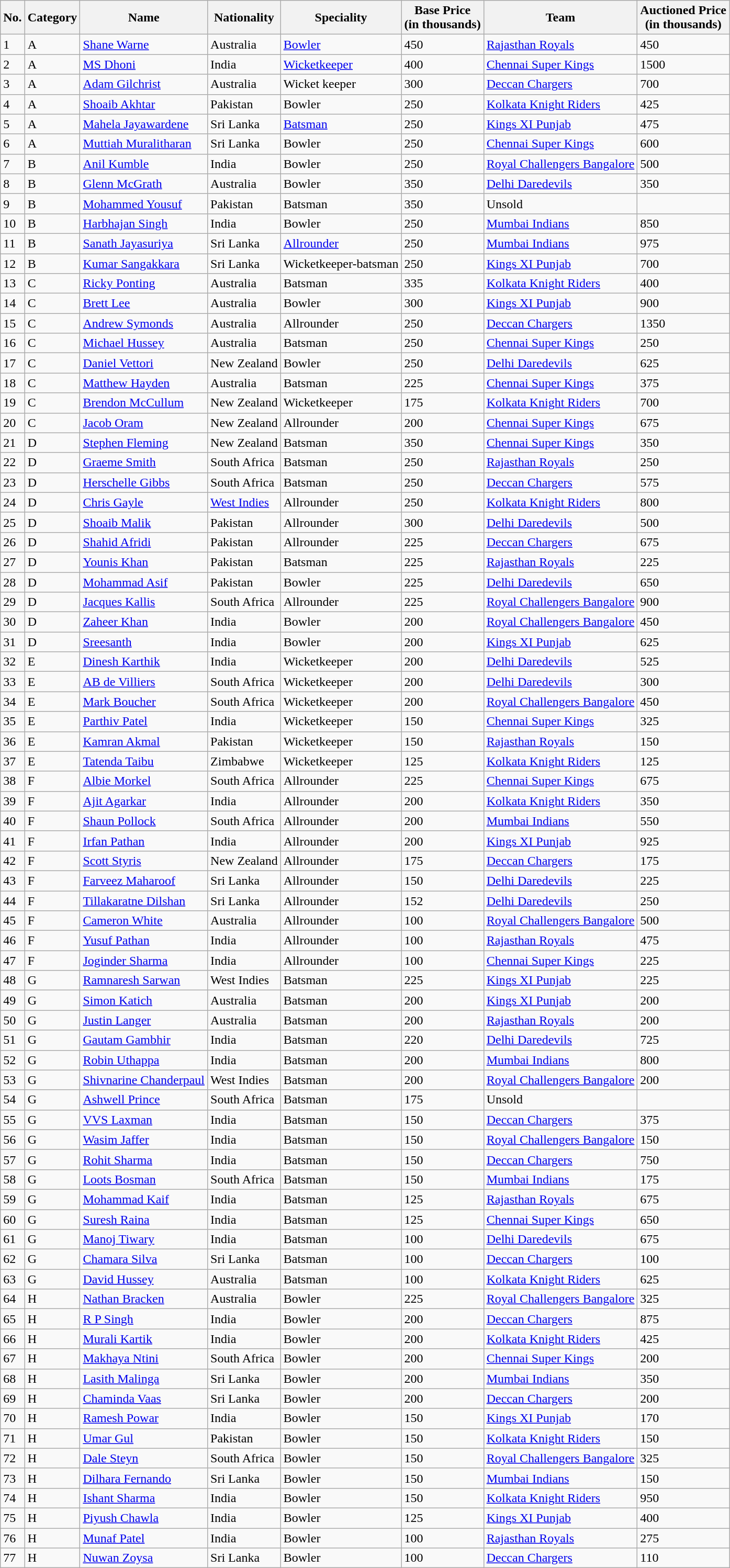<table class="wikitable collapsible sortable">
<tr>
<th scope="col">No.</th>
<th scope="col">Category</th>
<th scope="col">Name</th>
<th scope="col">Nationality</th>
<th scope="col">Speciality</th>
<th scope="col">Base Price<br>(in  thousands)</th>
<th scope="col">Team</th>
<th scope="col">Auctioned Price<br>(in  thousands)</th>
</tr>
<tr>
<td>1</td>
<td>A</td>
<td><a href='#'>Shane Warne</a></td>
<td> Australia</td>
<td><a href='#'>Bowler</a></td>
<td>450</td>
<td><a href='#'>Rajasthan Royals</a></td>
<td>450</td>
</tr>
<tr>
<td>2</td>
<td>A</td>
<td><a href='#'>MS Dhoni</a></td>
<td> India</td>
<td><a href='#'>Wicketkeeper</a></td>
<td>400</td>
<td><a href='#'>Chennai Super Kings</a></td>
<td>1500</td>
</tr>
<tr>
<td>3</td>
<td>A</td>
<td><a href='#'>Adam Gilchrist</a></td>
<td> Australia</td>
<td>Wicket keeper</td>
<td>300</td>
<td><a href='#'>Deccan Chargers</a></td>
<td>700</td>
</tr>
<tr>
<td>4</td>
<td>A</td>
<td><a href='#'>Shoaib Akhtar</a></td>
<td> Pakistan</td>
<td>Bowler</td>
<td>250</td>
<td><a href='#'>Kolkata Knight Riders</a></td>
<td>425</td>
</tr>
<tr>
<td>5</td>
<td>A</td>
<td><a href='#'>Mahela Jayawardene</a></td>
<td> Sri Lanka</td>
<td><a href='#'>Batsman</a></td>
<td>250</td>
<td><a href='#'>Kings XI Punjab</a></td>
<td>475</td>
</tr>
<tr>
<td>6</td>
<td>A</td>
<td><a href='#'>Muttiah Muralitharan</a></td>
<td> Sri Lanka</td>
<td>Bowler</td>
<td>250</td>
<td><a href='#'>Chennai Super Kings</a></td>
<td>600</td>
</tr>
<tr>
<td>7</td>
<td>B</td>
<td><a href='#'>Anil Kumble</a></td>
<td> India</td>
<td>Bowler</td>
<td>250</td>
<td><a href='#'>Royal Challengers Bangalore</a></td>
<td>500</td>
</tr>
<tr>
<td>8</td>
<td>B</td>
<td><a href='#'>Glenn McGrath</a></td>
<td> Australia</td>
<td>Bowler</td>
<td>350</td>
<td><a href='#'>Delhi Daredevils</a></td>
<td>350</td>
</tr>
<tr>
<td>9</td>
<td>B</td>
<td><a href='#'>Mohammed Yousuf</a></td>
<td> Pakistan</td>
<td>Batsman</td>
<td>350</td>
<td>Unsold</td>
<td></td>
</tr>
<tr>
<td>10</td>
<td>B</td>
<td><a href='#'>Harbhajan Singh</a></td>
<td> India</td>
<td>Bowler</td>
<td>250</td>
<td><a href='#'>Mumbai Indians</a></td>
<td>850</td>
</tr>
<tr>
<td>11</td>
<td>B</td>
<td><a href='#'>Sanath Jayasuriya</a></td>
<td> Sri Lanka</td>
<td><a href='#'>Allrounder</a></td>
<td>250</td>
<td><a href='#'>Mumbai Indians</a></td>
<td>975</td>
</tr>
<tr>
<td>12</td>
<td>B</td>
<td><a href='#'>Kumar Sangakkara</a></td>
<td> Sri Lanka</td>
<td>Wicketkeeper-batsman</td>
<td>250</td>
<td><a href='#'>Kings XI Punjab</a></td>
<td>700</td>
</tr>
<tr>
<td>13</td>
<td>C</td>
<td><a href='#'>Ricky Ponting</a></td>
<td> Australia</td>
<td>Batsman</td>
<td>335</td>
<td><a href='#'>Kolkata Knight Riders</a></td>
<td>400</td>
</tr>
<tr>
<td>14</td>
<td>C</td>
<td><a href='#'>Brett Lee</a></td>
<td> Australia</td>
<td>Bowler</td>
<td>300</td>
<td><a href='#'>Kings XI Punjab</a></td>
<td>900</td>
</tr>
<tr>
<td>15</td>
<td>C</td>
<td><a href='#'>Andrew Symonds</a></td>
<td> Australia</td>
<td>Allrounder</td>
<td>250</td>
<td><a href='#'>Deccan Chargers</a></td>
<td>1350</td>
</tr>
<tr>
<td>16</td>
<td>C</td>
<td><a href='#'>Michael Hussey</a></td>
<td> Australia</td>
<td>Batsman</td>
<td>250</td>
<td><a href='#'>Chennai Super Kings</a></td>
<td>250</td>
</tr>
<tr>
<td>17</td>
<td>C</td>
<td><a href='#'>Daniel Vettori</a></td>
<td> New Zealand</td>
<td>Bowler</td>
<td>250</td>
<td><a href='#'>Delhi Daredevils</a></td>
<td>625</td>
</tr>
<tr>
<td>18</td>
<td>C</td>
<td><a href='#'>Matthew Hayden</a></td>
<td> Australia</td>
<td>Batsman</td>
<td>225</td>
<td><a href='#'>Chennai Super Kings</a></td>
<td>375</td>
</tr>
<tr>
<td>19</td>
<td>C</td>
<td><a href='#'>Brendon McCullum</a></td>
<td> New Zealand</td>
<td>Wicketkeeper</td>
<td>175</td>
<td><a href='#'>Kolkata Knight Riders</a></td>
<td>700</td>
</tr>
<tr>
<td>20</td>
<td>C</td>
<td><a href='#'>Jacob Oram</a></td>
<td> New Zealand</td>
<td>Allrounder</td>
<td>200</td>
<td><a href='#'>Chennai Super Kings</a></td>
<td>675</td>
</tr>
<tr>
<td>21</td>
<td>D</td>
<td><a href='#'>Stephen Fleming</a></td>
<td> New Zealand</td>
<td>Batsman</td>
<td>350</td>
<td><a href='#'>Chennai Super Kings</a></td>
<td>350</td>
</tr>
<tr>
<td>22</td>
<td>D</td>
<td><a href='#'>Graeme Smith</a></td>
<td> South Africa</td>
<td>Batsman</td>
<td>250</td>
<td><a href='#'>Rajasthan Royals</a></td>
<td>250</td>
</tr>
<tr>
<td>23</td>
<td>D</td>
<td><a href='#'>Herschelle Gibbs</a></td>
<td> South Africa</td>
<td>Batsman</td>
<td>250</td>
<td><a href='#'>Deccan Chargers</a></td>
<td>575</td>
</tr>
<tr>
<td>24</td>
<td>D</td>
<td><a href='#'>Chris Gayle</a></td>
<td> <a href='#'>West Indies</a></td>
<td>Allrounder</td>
<td>250</td>
<td><a href='#'>Kolkata Knight Riders</a></td>
<td>800</td>
</tr>
<tr>
<td>25</td>
<td>D</td>
<td><a href='#'>Shoaib Malik</a></td>
<td> Pakistan</td>
<td>Allrounder</td>
<td>300</td>
<td><a href='#'>Delhi Daredevils</a></td>
<td>500</td>
</tr>
<tr>
<td>26</td>
<td>D</td>
<td><a href='#'>Shahid Afridi</a></td>
<td> Pakistan</td>
<td>Allrounder</td>
<td>225</td>
<td><a href='#'>Deccan Chargers</a></td>
<td>675</td>
</tr>
<tr>
<td>27</td>
<td>D</td>
<td><a href='#'>Younis Khan</a></td>
<td> Pakistan</td>
<td>Batsman</td>
<td>225</td>
<td><a href='#'>Rajasthan Royals</a></td>
<td>225</td>
</tr>
<tr>
<td>28</td>
<td>D</td>
<td><a href='#'>Mohammad Asif</a></td>
<td> Pakistan</td>
<td>Bowler</td>
<td>225</td>
<td><a href='#'>Delhi Daredevils</a></td>
<td>650</td>
</tr>
<tr>
<td>29</td>
<td>D</td>
<td><a href='#'>Jacques Kallis</a></td>
<td> South Africa</td>
<td>Allrounder</td>
<td>225</td>
<td><a href='#'>Royal Challengers Bangalore</a></td>
<td>900</td>
</tr>
<tr>
<td>30</td>
<td>D</td>
<td><a href='#'>Zaheer Khan</a></td>
<td> India</td>
<td>Bowler</td>
<td>200</td>
<td><a href='#'>Royal Challengers Bangalore</a></td>
<td>450</td>
</tr>
<tr>
<td>31</td>
<td>D</td>
<td><a href='#'>Sreesanth</a></td>
<td> India</td>
<td>Bowler</td>
<td>200</td>
<td><a href='#'>Kings XI Punjab</a></td>
<td>625</td>
</tr>
<tr>
<td>32</td>
<td>E</td>
<td><a href='#'>Dinesh Karthik</a></td>
<td> India</td>
<td>Wicketkeeper</td>
<td>200</td>
<td><a href='#'>Delhi Daredevils</a></td>
<td>525</td>
</tr>
<tr>
<td>33</td>
<td>E</td>
<td><a href='#'>AB de Villiers</a></td>
<td> South Africa</td>
<td>Wicketkeeper</td>
<td>200</td>
<td><a href='#'>Delhi Daredevils</a></td>
<td>300</td>
</tr>
<tr>
<td>34</td>
<td>E</td>
<td><a href='#'>Mark Boucher</a></td>
<td> South Africa</td>
<td>Wicketkeeper</td>
<td>200</td>
<td><a href='#'>Royal Challengers Bangalore</a></td>
<td>450</td>
</tr>
<tr>
<td>35</td>
<td>E</td>
<td><a href='#'>Parthiv Patel</a></td>
<td> India</td>
<td>Wicketkeeper</td>
<td>150</td>
<td><a href='#'>Chennai Super Kings</a></td>
<td>325</td>
</tr>
<tr>
<td>36</td>
<td>E</td>
<td><a href='#'>Kamran Akmal</a></td>
<td> Pakistan</td>
<td>Wicketkeeper</td>
<td>150</td>
<td><a href='#'>Rajasthan Royals</a></td>
<td>150</td>
</tr>
<tr>
<td>37</td>
<td>E</td>
<td><a href='#'>Tatenda Taibu</a></td>
<td> Zimbabwe</td>
<td>Wicketkeeper</td>
<td>125</td>
<td><a href='#'>Kolkata Knight Riders</a></td>
<td>125</td>
</tr>
<tr>
<td>38</td>
<td>F</td>
<td><a href='#'>Albie Morkel</a></td>
<td> South Africa</td>
<td>Allrounder</td>
<td>225</td>
<td><a href='#'>Chennai Super Kings</a></td>
<td>675</td>
</tr>
<tr>
<td>39</td>
<td>F</td>
<td><a href='#'>Ajit Agarkar</a></td>
<td> India</td>
<td>Allrounder</td>
<td>200</td>
<td><a href='#'>Kolkata Knight Riders</a></td>
<td>350</td>
</tr>
<tr>
<td>40</td>
<td>F</td>
<td><a href='#'>Shaun Pollock</a></td>
<td> South Africa</td>
<td>Allrounder</td>
<td>200</td>
<td><a href='#'>Mumbai Indians</a></td>
<td>550</td>
</tr>
<tr>
<td>41</td>
<td>F</td>
<td><a href='#'>Irfan Pathan</a></td>
<td> India</td>
<td>Allrounder</td>
<td>200</td>
<td><a href='#'>Kings XI Punjab</a></td>
<td>925</td>
</tr>
<tr>
<td>42</td>
<td>F</td>
<td><a href='#'>Scott Styris</a></td>
<td> New Zealand</td>
<td>Allrounder</td>
<td>175</td>
<td><a href='#'>Deccan Chargers</a></td>
<td>175</td>
</tr>
<tr>
<td>43</td>
<td>F</td>
<td><a href='#'>Farveez Maharoof</a></td>
<td> Sri Lanka</td>
<td>Allrounder</td>
<td>150</td>
<td><a href='#'>Delhi Daredevils</a></td>
<td>225</td>
</tr>
<tr>
<td>44</td>
<td>F</td>
<td><a href='#'>Tillakaratne Dilshan</a></td>
<td> Sri Lanka</td>
<td>Allrounder</td>
<td>152</td>
<td><a href='#'>Delhi Daredevils</a></td>
<td>250</td>
</tr>
<tr>
<td>45</td>
<td>F</td>
<td><a href='#'>Cameron White</a></td>
<td> Australia</td>
<td>Allrounder</td>
<td>100</td>
<td><a href='#'>Royal Challengers Bangalore</a></td>
<td>500</td>
</tr>
<tr>
<td>46</td>
<td>F</td>
<td><a href='#'>Yusuf Pathan</a></td>
<td> India</td>
<td>Allrounder</td>
<td>100</td>
<td><a href='#'>Rajasthan Royals</a></td>
<td>475</td>
</tr>
<tr>
<td>47</td>
<td>F</td>
<td><a href='#'>Joginder Sharma</a></td>
<td> India</td>
<td>Allrounder</td>
<td>100</td>
<td><a href='#'>Chennai Super Kings</a></td>
<td>225</td>
</tr>
<tr>
<td>48</td>
<td>G</td>
<td><a href='#'>Ramnaresh Sarwan</a></td>
<td> West Indies</td>
<td>Batsman</td>
<td>225</td>
<td><a href='#'>Kings XI Punjab</a></td>
<td>225</td>
</tr>
<tr>
<td>49</td>
<td>G</td>
<td><a href='#'>Simon Katich</a></td>
<td> Australia</td>
<td>Batsman</td>
<td>200</td>
<td><a href='#'>Kings XI Punjab</a></td>
<td>200</td>
</tr>
<tr>
<td>50</td>
<td>G</td>
<td><a href='#'>Justin Langer</a></td>
<td> Australia</td>
<td>Batsman</td>
<td>200</td>
<td><a href='#'>Rajasthan Royals</a></td>
<td>200</td>
</tr>
<tr>
<td>51</td>
<td>G</td>
<td><a href='#'>Gautam Gambhir</a></td>
<td> India</td>
<td>Batsman</td>
<td>220</td>
<td><a href='#'>Delhi Daredevils</a></td>
<td>725</td>
</tr>
<tr>
<td>52</td>
<td>G</td>
<td><a href='#'>Robin Uthappa</a></td>
<td> India</td>
<td>Batsman</td>
<td>200</td>
<td><a href='#'>Mumbai Indians</a></td>
<td>800</td>
</tr>
<tr>
<td>53</td>
<td>G</td>
<td><a href='#'>Shivnarine Chanderpaul</a></td>
<td> West Indies</td>
<td>Batsman</td>
<td>200</td>
<td><a href='#'>Royal Challengers Bangalore</a></td>
<td>200</td>
</tr>
<tr>
<td>54</td>
<td>G</td>
<td><a href='#'>Ashwell Prince</a></td>
<td> South Africa</td>
<td>Batsman</td>
<td>175</td>
<td>Unsold</td>
<td></td>
</tr>
<tr>
<td>55</td>
<td>G</td>
<td><a href='#'>VVS Laxman</a></td>
<td> India</td>
<td>Batsman</td>
<td>150</td>
<td><a href='#'>Deccan Chargers</a></td>
<td>375</td>
</tr>
<tr>
<td>56</td>
<td>G</td>
<td><a href='#'>Wasim Jaffer</a></td>
<td> India</td>
<td>Batsman</td>
<td>150</td>
<td><a href='#'>Royal Challengers Bangalore</a></td>
<td>150</td>
</tr>
<tr>
<td>57</td>
<td>G</td>
<td><a href='#'>Rohit Sharma</a></td>
<td> India</td>
<td>Batsman</td>
<td>150</td>
<td><a href='#'>Deccan Chargers</a></td>
<td>750</td>
</tr>
<tr>
<td>58</td>
<td>G</td>
<td><a href='#'>Loots Bosman</a></td>
<td> South Africa</td>
<td>Batsman</td>
<td>150</td>
<td><a href='#'>Mumbai Indians</a></td>
<td>175</td>
</tr>
<tr>
<td>59</td>
<td>G</td>
<td><a href='#'>Mohammad Kaif</a></td>
<td> India</td>
<td>Batsman</td>
<td>125</td>
<td><a href='#'>Rajasthan Royals</a></td>
<td>675</td>
</tr>
<tr>
<td>60</td>
<td>G</td>
<td><a href='#'>Suresh Raina</a></td>
<td> India</td>
<td>Batsman</td>
<td>125</td>
<td><a href='#'>Chennai Super Kings</a></td>
<td>650</td>
</tr>
<tr>
<td>61</td>
<td>G</td>
<td><a href='#'>Manoj Tiwary</a></td>
<td> India</td>
<td>Batsman</td>
<td>100</td>
<td><a href='#'>Delhi Daredevils</a></td>
<td>675</td>
</tr>
<tr>
<td>62</td>
<td>G</td>
<td><a href='#'>Chamara Silva</a></td>
<td> Sri Lanka</td>
<td>Batsman</td>
<td>100</td>
<td><a href='#'>Deccan Chargers</a></td>
<td>100</td>
</tr>
<tr>
<td>63</td>
<td>G</td>
<td><a href='#'>David Hussey</a></td>
<td> Australia</td>
<td>Batsman</td>
<td>100</td>
<td><a href='#'>Kolkata Knight Riders</a></td>
<td>625</td>
</tr>
<tr>
<td>64</td>
<td>H</td>
<td><a href='#'>Nathan Bracken</a></td>
<td> Australia</td>
<td>Bowler</td>
<td>225</td>
<td><a href='#'>Royal Challengers Bangalore</a></td>
<td>325</td>
</tr>
<tr>
<td>65</td>
<td>H</td>
<td><a href='#'>R P Singh</a></td>
<td> India</td>
<td>Bowler</td>
<td>200</td>
<td><a href='#'>Deccan Chargers</a></td>
<td>875</td>
</tr>
<tr>
<td>66</td>
<td>H</td>
<td><a href='#'>Murali Kartik</a></td>
<td> India</td>
<td>Bowler</td>
<td>200</td>
<td><a href='#'>Kolkata Knight Riders</a></td>
<td>425</td>
</tr>
<tr>
<td>67</td>
<td>H</td>
<td><a href='#'>Makhaya Ntini</a></td>
<td> South Africa</td>
<td>Bowler</td>
<td>200</td>
<td><a href='#'>Chennai Super Kings</a></td>
<td>200</td>
</tr>
<tr>
<td>68</td>
<td>H</td>
<td><a href='#'>Lasith Malinga</a></td>
<td> Sri Lanka</td>
<td>Bowler</td>
<td>200</td>
<td><a href='#'>Mumbai Indians</a></td>
<td>350</td>
</tr>
<tr>
<td>69</td>
<td>H</td>
<td><a href='#'>Chaminda Vaas</a></td>
<td> Sri Lanka</td>
<td>Bowler</td>
<td>200</td>
<td><a href='#'>Deccan Chargers</a></td>
<td>200</td>
</tr>
<tr>
<td>70</td>
<td>H</td>
<td><a href='#'>Ramesh Powar</a></td>
<td> India</td>
<td>Bowler</td>
<td>150</td>
<td><a href='#'>Kings XI Punjab</a></td>
<td>170</td>
</tr>
<tr>
<td>71</td>
<td>H</td>
<td><a href='#'>Umar Gul</a></td>
<td> Pakistan</td>
<td>Bowler</td>
<td>150</td>
<td><a href='#'>Kolkata Knight Riders</a></td>
<td>150</td>
</tr>
<tr>
<td>72</td>
<td>H</td>
<td><a href='#'>Dale Steyn</a></td>
<td> South Africa</td>
<td>Bowler</td>
<td>150</td>
<td><a href='#'>Royal Challengers Bangalore</a></td>
<td>325</td>
</tr>
<tr>
<td>73</td>
<td>H</td>
<td><a href='#'>Dilhara Fernando</a></td>
<td> Sri Lanka</td>
<td>Bowler</td>
<td>150</td>
<td><a href='#'>Mumbai Indians</a></td>
<td>150</td>
</tr>
<tr>
<td>74</td>
<td>H</td>
<td><a href='#'>Ishant Sharma</a></td>
<td> India</td>
<td>Bowler</td>
<td>150</td>
<td><a href='#'>Kolkata Knight Riders</a></td>
<td>950</td>
</tr>
<tr>
<td>75</td>
<td>H</td>
<td><a href='#'>Piyush Chawla</a></td>
<td> India</td>
<td>Bowler</td>
<td>125</td>
<td><a href='#'>Kings XI Punjab</a></td>
<td>400</td>
</tr>
<tr>
<td>76</td>
<td>H</td>
<td><a href='#'>Munaf Patel</a></td>
<td> India</td>
<td>Bowler</td>
<td>100</td>
<td><a href='#'>Rajasthan Royals</a></td>
<td>275</td>
</tr>
<tr>
<td>77</td>
<td>H</td>
<td><a href='#'>Nuwan Zoysa</a></td>
<td> Sri Lanka</td>
<td>Bowler</td>
<td>100</td>
<td><a href='#'>Deccan Chargers</a></td>
<td>110</td>
</tr>
</table>
